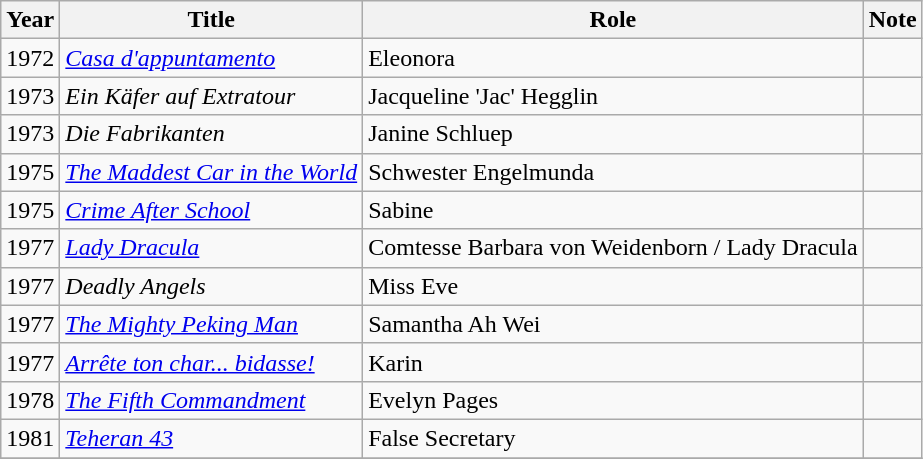<table class="wikitable sortable">
<tr>
<th>Year</th>
<th>Title</th>
<th>Role</th>
<th>Note</th>
</tr>
<tr>
<td>1972</td>
<td><em><a href='#'>Casa d'appuntamento</a></em></td>
<td>Eleonora</td>
<td></td>
</tr>
<tr>
<td>1973</td>
<td><em>Ein Käfer auf Extratour</em></td>
<td>Jacqueline 'Jac' Hegglin</td>
<td></td>
</tr>
<tr>
<td>1973</td>
<td><em>Die Fabrikanten</em></td>
<td>Janine Schluep</td>
<td></td>
</tr>
<tr>
<td>1975</td>
<td><em><a href='#'>The Maddest Car in the World</a></em></td>
<td>Schwester Engelmunda</td>
<td></td>
</tr>
<tr>
<td>1975</td>
<td><em><a href='#'>Crime After School</a></em></td>
<td>Sabine</td>
<td></td>
</tr>
<tr>
<td>1977</td>
<td><em><a href='#'>Lady Dracula</a></em></td>
<td>Comtesse Barbara von Weidenborn / Lady Dracula</td>
<td></td>
</tr>
<tr>
<td>1977</td>
<td><em>Deadly Angels</em></td>
<td>Miss Eve</td>
<td></td>
</tr>
<tr>
<td>1977</td>
<td><em><a href='#'>The Mighty Peking Man</a></em></td>
<td>Samantha Ah Wei</td>
<td></td>
</tr>
<tr>
<td>1977</td>
<td><em><a href='#'>Arrête ton char... bidasse!</a></em></td>
<td>Karin</td>
<td></td>
</tr>
<tr>
<td>1978</td>
<td><em><a href='#'>The Fifth Commandment</a></em></td>
<td>Evelyn Pages</td>
<td></td>
</tr>
<tr>
<td>1981</td>
<td><em><a href='#'>Teheran 43</a></em></td>
<td>False Secretary</td>
<td></td>
</tr>
<tr>
</tr>
</table>
